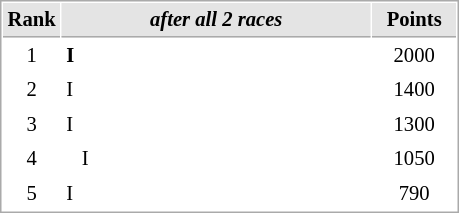<table cellspacing="1" cellpadding="3" style="border:1px solid #aaa; font-size:86%;">
<tr style="background:#e4e4e4;">
<th style="border-bottom:1px solid #aaa; width:10px;">Rank</th>
<th style="border-bottom:1px solid #aaa; width:200px;"><em>after all 2 races</em></th>
<th style="border-bottom:1px solid #aaa; width:50px;">Points</th>
</tr>
<tr>
<td align=center>1</td>
<td><strong> I</strong></td>
<td align=center>2000</td>
</tr>
<tr>
<td align=center>2</td>
<td> I</td>
<td align=center>1400</td>
</tr>
<tr>
<td align=center>3</td>
<td> I</td>
<td align=center>1300</td>
</tr>
<tr>
<td align=center>4</td>
<td>   I</td>
<td align=center>1050</td>
</tr>
<tr>
<td align=center>5</td>
<td> I</td>
<td align=center>790</td>
</tr>
</table>
